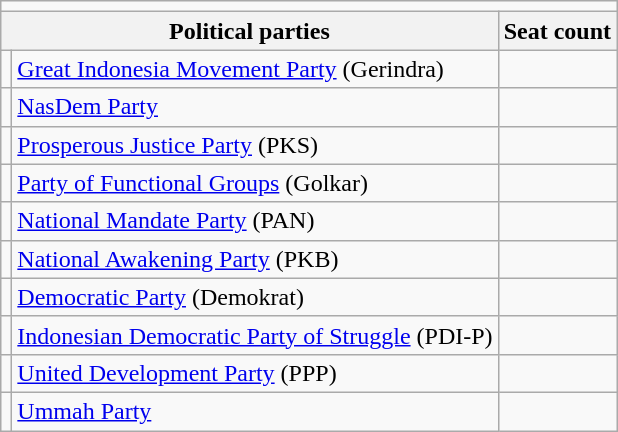<table class="wikitable">
<tr>
<td colspan="4"></td>
</tr>
<tr>
<th colspan="2">Political parties</th>
<th>Seat count</th>
</tr>
<tr>
<td bgcolor=></td>
<td><a href='#'>Great Indonesia Movement Party</a> (Gerindra)</td>
<td></td>
</tr>
<tr>
<td bgcolor=></td>
<td><a href='#'>NasDem Party</a></td>
<td></td>
</tr>
<tr>
<td bgcolor=></td>
<td><a href='#'>Prosperous Justice Party</a> (PKS)</td>
<td></td>
</tr>
<tr>
<td bgcolor=></td>
<td><a href='#'>Party of Functional Groups</a> (Golkar)</td>
<td></td>
</tr>
<tr>
<td bgcolor=></td>
<td><a href='#'>National Mandate Party</a> (PAN)</td>
<td></td>
</tr>
<tr>
<td bgcolor=></td>
<td><a href='#'>National Awakening Party</a> (PKB)</td>
<td></td>
</tr>
<tr>
<td bgcolor=></td>
<td><a href='#'>Democratic Party</a> (Demokrat)</td>
<td></td>
</tr>
<tr>
<td bgcolor=></td>
<td><a href='#'>Indonesian Democratic Party of Struggle</a> (PDI-P)</td>
<td></td>
</tr>
<tr>
<td bgcolor=></td>
<td><a href='#'>United Development Party</a> (PPP)</td>
<td></td>
</tr>
<tr>
<td bgcolor=></td>
<td><a href='#'>Ummah Party</a></td>
<td></td>
</tr>
</table>
